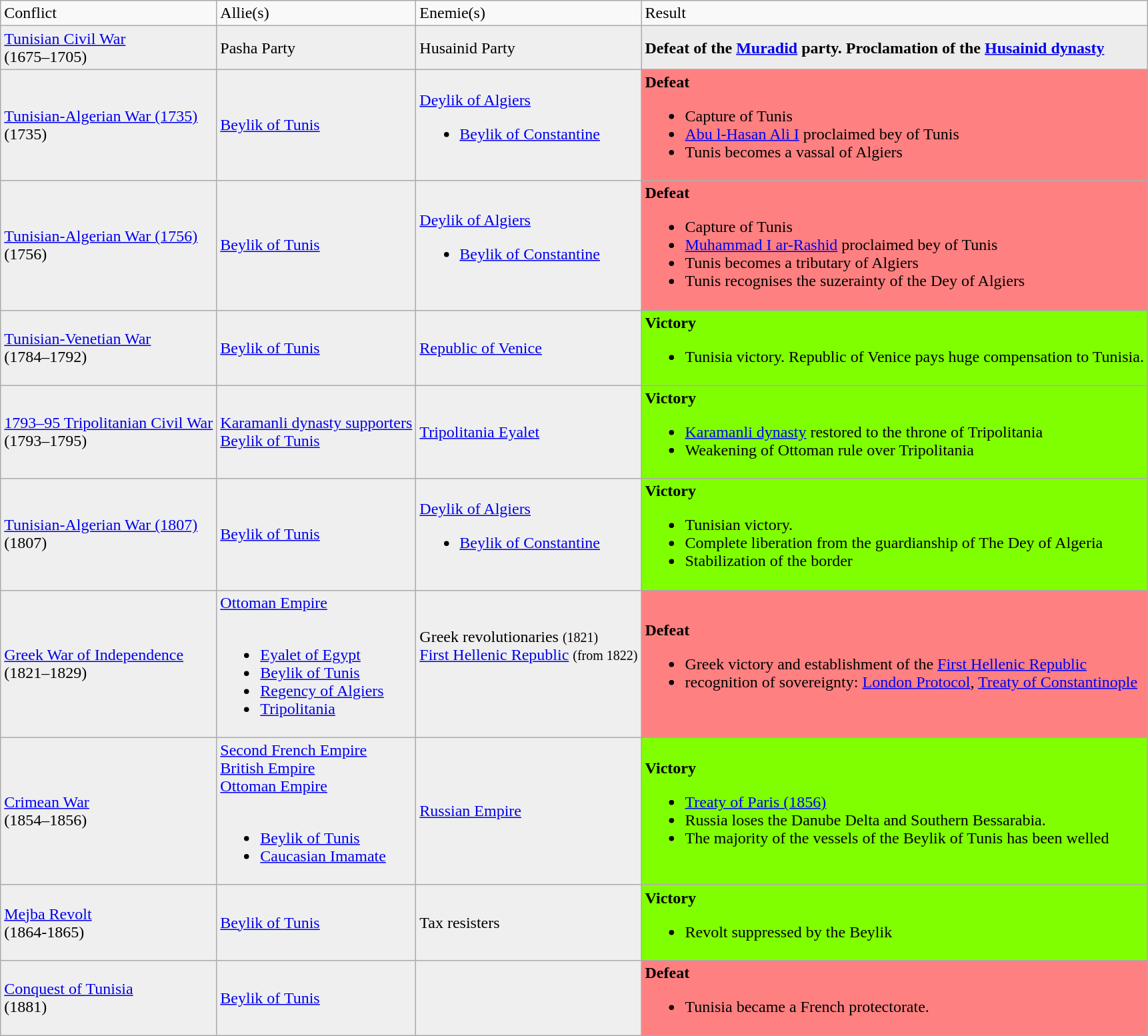<table class="wikitable">
<tr>
<td>Conflict</td>
<td>Allie(s)</td>
<td>Enemie(s)</td>
<td>Result</td>
</tr>
<tr>
<td style="background:#efefef"><a href='#'>Tunisian Civil War</a><br>(1675–1705)</td>
<td style="background:#efefef"> Pasha Party</td>
<td style="background:#efefef"> Husainid Party</td>
<td style="background:#ECECEC"><strong>Defeat of the <a href='#'>Muradid</a> party. Proclamation of the <a href='#'>Husainid dynasty</a></strong></td>
</tr>
<tr>
<td style="background:#efefef"><a href='#'>Tunisian-Algerian War (1735)</a><br>(1735)</td>
<td style="background:#efefef"> <a href='#'>Beylik of Tunis</a></td>
<td style="background:#efefef"> <a href='#'>Deylik of Algiers</a><br><ul><li> <a href='#'>Beylik of Constantine</a></li></ul></td>
<td style="background:#FF8080"><strong>Defeat</strong><br><ul><li>Capture of Tunis</li><li><a href='#'>Abu l-Hasan Ali I</a> proclaimed bey of Tunis</li><li>Tunis becomes a vassal of Algiers</li></ul></td>
</tr>
<tr>
<td style="background:#efefef"><a href='#'>Tunisian-Algerian War (1756)</a><br>(1756)</td>
<td style="background:#efefef"> <a href='#'>Beylik of Tunis</a></td>
<td style="background:#efefef"> <a href='#'>Deylik of Algiers</a><br><ul><li> <a href='#'>Beylik of Constantine</a></li></ul></td>
<td style="background:#FF8080"><strong>Defeat</strong><br><ul><li>Capture of Tunis</li><li><a href='#'>Muhammad I ar-Rashid</a> proclaimed bey of Tunis</li><li>Tunis becomes a tributary of Algiers</li><li>Tunis recognises the suzerainty of the Dey of Algiers</li></ul></td>
</tr>
<tr>
<td style="background:#efefef"><a href='#'>Tunisian-Venetian War</a><br>(1784–1792)</td>
<td style="background:#efefef"> <a href='#'>Beylik of Tunis</a></td>
<td style="background:#efefef"> <a href='#'>Republic of Venice</a></td>
<td style="background:#80FF00"><strong>Victory</strong><br><ul><li>Tunisia victory. Republic of Venice pays huge compensation to Tunisia.</li></ul></td>
</tr>
<tr>
<td style="background:#efefef"><a href='#'>1793–95 Tripolitanian Civil War</a><br>(1793–1795)</td>
<td style="background:#efefef"> <a href='#'>Karamanli dynasty supporters</a><br> <a href='#'>Beylik of Tunis</a></td>
<td style="background:#efefef"> <a href='#'>Tripolitania Eyalet</a></td>
<td style="background:#80FF00"><strong>Victory</strong><br><ul><li><a href='#'>Karamanli dynasty</a> restored to the throne of Tripolitania</li><li>Weakening of Ottoman rule over Tripolitania</li></ul></td>
</tr>
<tr>
<td style="background:#efefef"><a href='#'>Tunisian-Algerian War (1807)</a><br>(1807)</td>
<td style="background:#efefef"> <a href='#'>Beylik of Tunis</a></td>
<td style="background:#efefef"> <a href='#'>Deylik of Algiers</a><br><ul><li> <a href='#'>Beylik of Constantine</a></li></ul></td>
<td style="background:#80FF00"><strong>Victory</strong><br><ul><li>Tunisian victory.</li><li>Complete liberation from the guardianship of The Dey of Algeria</li><li>Stabilization of the border</li></ul></td>
</tr>
<tr>
<td style="background:#efefef"><a href='#'>Greek War of Independence</a><br>(1821–1829)</td>
<td style="background:#efefef"> <a href='#'>Ottoman Empire</a> <br><br><ul><li> <a href='#'>Eyalet of Egypt</a></li><li> <a href='#'>Beylik of Tunis</a></li><li> <a href='#'>Regency of Algiers</a></li><li> <a href='#'>Tripolitania</a></li></ul></td>
<td style="background:#efefef"> Greek revolutionaries <small>(1821)</small><br> <a href='#'>First Hellenic Republic</a> <small>(from 1822)</small><br>  <br>  <br> </td>
<td style="background:#FF8080"><strong>Defeat</strong><br><ul><li>Greek victory and establishment of the <a href='#'>First Hellenic Republic</a></li><li>recognition of sovereignty: <a href='#'>London Protocol</a>, <a href='#'>Treaty of Constantinople</a></li></ul></td>
</tr>
<tr>
<td style="background:#efefef"><a href='#'>Crimean War</a><br>(1854–1856)</td>
<td style="background:#efefef"> <a href='#'>Second French Empire</a><br> <a href='#'>British Empire</a><br> <a href='#'>Ottoman Empire</a> <br><br><ul><li> <a href='#'>Beylik of Tunis</a></li><li> <a href='#'>Caucasian Imamate</a></li></ul></td>
<td style="background:#efefef"> <a href='#'>Russian Empire</a></td>
<td style="background:#80FF00"><strong>Victory</strong><br><ul><li><a href='#'>Treaty of Paris (1856)</a></li><li>Russia loses the Danube Delta and Southern Bessarabia.</li><li>The majority of the vessels of the Beylik of Tunis has been welled</li></ul></td>
</tr>
<tr>
<td style="background:#efefef"><a href='#'>Mejba Revolt</a><br>(1864-1865)</td>
<td style="background:#efefef"> <a href='#'>Beylik of Tunis</a></td>
<td style="background:#efefef">Tax resisters</td>
<td style="background:#80FF00"><strong>Victory</strong><br><ul><li>Revolt suppressed by the Beylik</li></ul></td>
</tr>
<tr>
<td style="background:#efefef"><a href='#'>Conquest of Tunisia</a><br>(1881)</td>
<td style="background:#efefef"> <a href='#'>Beylik of Tunis</a></td>
<td style="background:#efefef"></td>
<td style="background:#FF8080"><strong>Defeat</strong><br><ul><li>Tunisia became a French protectorate.</li></ul></td>
</tr>
</table>
